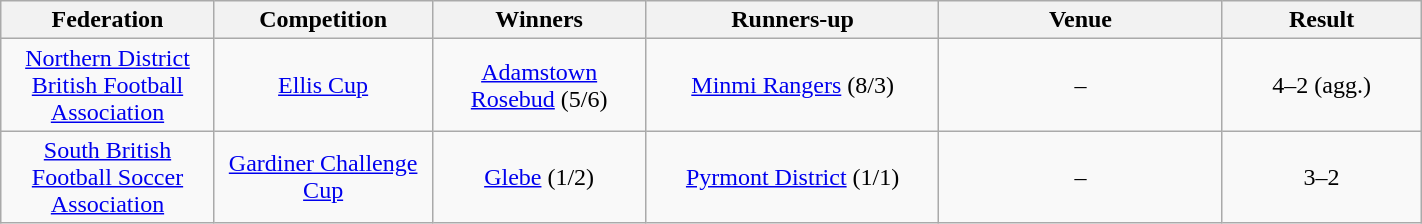<table class="wikitable" width="75%">
<tr>
<th style="width:10em">Federation</th>
<th style="width:10em">Competition</th>
<th style="width:10em">Winners</th>
<th style="width:15em">Runners-up</th>
<th style="width:15em">Venue</th>
<th style="width:10em">Result</th>
</tr>
<tr>
<td align="center"><a href='#'>Northern District British Football Association</a></td>
<td align="center"><a href='#'>Ellis Cup</a></td>
<td align="center"><a href='#'>Adamstown Rosebud</a> (5/6)</td>
<td align="center"><a href='#'>Minmi Rangers</a> (8/3)</td>
<td align="center">–</td>
<td align="center">4–2 (agg.)</td>
</tr>
<tr>
<td align="center"><a href='#'>South British Football Soccer Association</a></td>
<td align="center"><a href='#'>Gardiner Challenge Cup</a></td>
<td align="center"><a href='#'>Glebe</a> (1/2)</td>
<td align="center"><a href='#'>Pyrmont District</a> (1/1)</td>
<td align="center">–</td>
<td align="center">3–2</td>
</tr>
</table>
